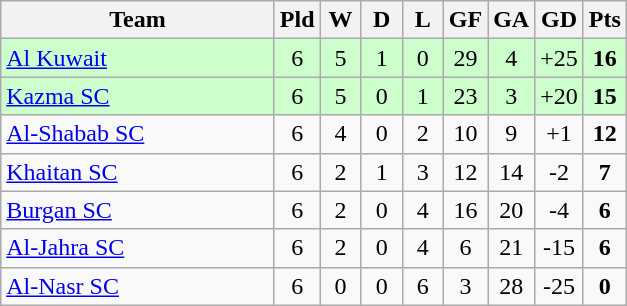<table class="wikitable" style="text-align: center;">
<tr>
<th width="175">Team</th>
<th width="20">Pld</th>
<th width="20">W</th>
<th width="20">D</th>
<th width="20">L</th>
<th width="20">GF</th>
<th width="20">GA</th>
<th width="20">GD</th>
<th width="20">Pts</th>
</tr>
<tr bgcolor=#ccffcc>
<td align=left> <a href='#'>Al Kuwait</a></td>
<td>6</td>
<td>5</td>
<td>1</td>
<td>0</td>
<td>29</td>
<td>4</td>
<td>+25</td>
<td><strong>16</strong></td>
</tr>
<tr bgcolor=#ccffcc>
<td align=left> <a href='#'>Kazma SC</a></td>
<td>6</td>
<td>5</td>
<td>0</td>
<td>1</td>
<td>23</td>
<td>3</td>
<td>+20</td>
<td><strong>15</strong></td>
</tr>
<tr>
<td align=left> <a href='#'>Al-Shabab SC</a></td>
<td>6</td>
<td>4</td>
<td>0</td>
<td>2</td>
<td>10</td>
<td>9</td>
<td>+1</td>
<td><strong>12</strong></td>
</tr>
<tr>
<td align=left> <a href='#'>Khaitan SC</a></td>
<td>6</td>
<td>2</td>
<td>1</td>
<td>3</td>
<td>12</td>
<td>14</td>
<td>-2</td>
<td><strong>7</strong></td>
</tr>
<tr>
<td align=left> <a href='#'>Burgan SC</a></td>
<td>6</td>
<td>2</td>
<td>0</td>
<td>4</td>
<td>16</td>
<td>20</td>
<td>-4</td>
<td><strong>6</strong></td>
</tr>
<tr>
<td align=left> <a href='#'>Al-Jahra SC</a></td>
<td>6</td>
<td>2</td>
<td>0</td>
<td>4</td>
<td>6</td>
<td>21</td>
<td>-15</td>
<td><strong>6</strong></td>
</tr>
<tr>
<td align=left> <a href='#'>Al-Nasr SC</a></td>
<td>6</td>
<td>0</td>
<td>0</td>
<td>6</td>
<td>3</td>
<td>28</td>
<td>-25</td>
<td><strong>0</strong></td>
</tr>
</table>
